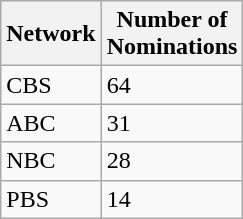<table class="wikitable">
<tr>
<th>Network</th>
<th>Number of<br>Nominations</th>
</tr>
<tr>
<td>CBS</td>
<td>64</td>
</tr>
<tr>
<td>ABC</td>
<td>31</td>
</tr>
<tr>
<td>NBC</td>
<td>28</td>
</tr>
<tr>
<td>PBS</td>
<td>14</td>
</tr>
</table>
